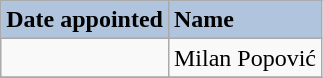<table class="wikitable">
<tr>
<th style="text-align: left; background: #B0C4DE;">Date appointed</th>
<th style="text-align: left; background: #B0C4DE;">Name</th>
</tr>
<tr>
<td></td>
<td>Milan Popović</td>
</tr>
<tr>
</tr>
</table>
